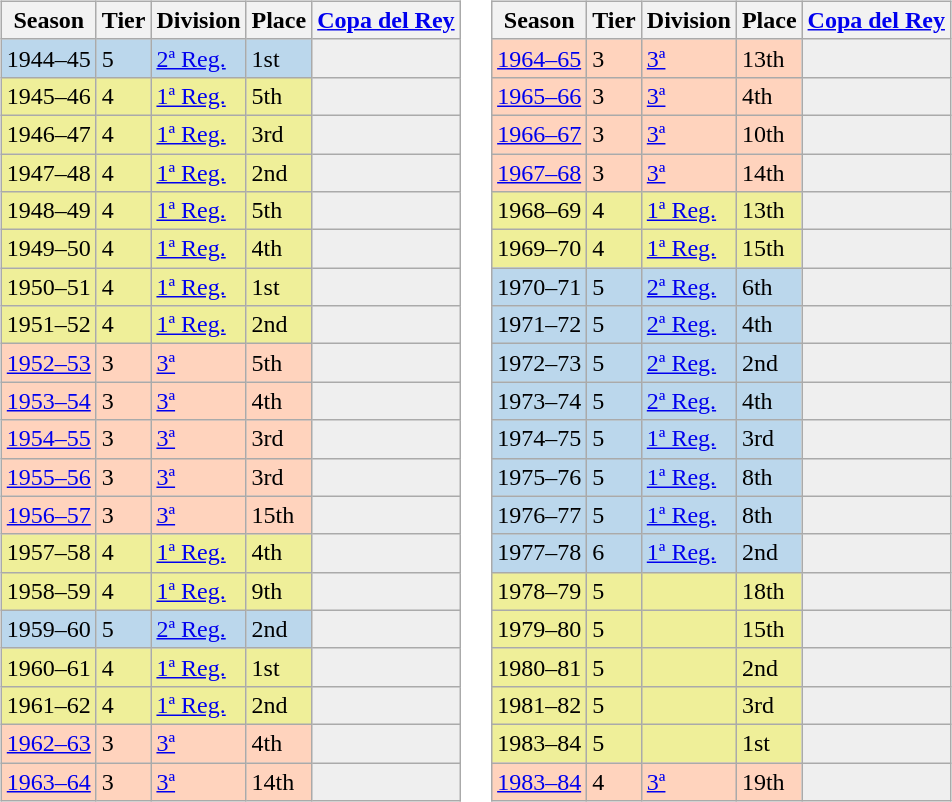<table>
<tr>
<td valign="top" width=0%><br><table class="wikitable">
<tr style="background:#f0f6fa;">
<th>Season</th>
<th>Tier</th>
<th>Division</th>
<th>Place</th>
<th><a href='#'>Copa del Rey</a></th>
</tr>
<tr>
<td style="background:#BBD7EC;">1944–45</td>
<td style="background:#BBD7EC;">5</td>
<td style="background:#BBD7EC;"><a href='#'>2ª Reg.</a></td>
<td style="background:#BBD7EC;">1st</td>
<th style="background:#efefef;"></th>
</tr>
<tr>
<td style="background:#EFEF99;">1945–46</td>
<td style="background:#EFEF99;">4</td>
<td style="background:#EFEF99;"><a href='#'>1ª Reg.</a></td>
<td style="background:#EFEF99;">5th</td>
<th style="background:#efefef;"></th>
</tr>
<tr>
<td style="background:#EFEF99;">1946–47</td>
<td style="background:#EFEF99;">4</td>
<td style="background:#EFEF99;"><a href='#'>1ª Reg.</a></td>
<td style="background:#EFEF99;">3rd</td>
<th style="background:#efefef;"></th>
</tr>
<tr>
<td style="background:#EFEF99;">1947–48</td>
<td style="background:#EFEF99;">4</td>
<td style="background:#EFEF99;"><a href='#'>1ª Reg.</a></td>
<td style="background:#EFEF99;">2nd</td>
<th style="background:#efefef;"></th>
</tr>
<tr>
<td style="background:#EFEF99;">1948–49</td>
<td style="background:#EFEF99;">4</td>
<td style="background:#EFEF99;"><a href='#'>1ª Reg.</a></td>
<td style="background:#EFEF99;">5th</td>
<th style="background:#efefef;"></th>
</tr>
<tr>
<td style="background:#EFEF99;">1949–50</td>
<td style="background:#EFEF99;">4</td>
<td style="background:#EFEF99;"><a href='#'>1ª Reg.</a></td>
<td style="background:#EFEF99;">4th</td>
<th style="background:#efefef;"></th>
</tr>
<tr>
<td style="background:#EFEF99;">1950–51</td>
<td style="background:#EFEF99;">4</td>
<td style="background:#EFEF99;"><a href='#'>1ª Reg.</a></td>
<td style="background:#EFEF99;">1st</td>
<th style="background:#efefef;"></th>
</tr>
<tr>
<td style="background:#EFEF99;">1951–52</td>
<td style="background:#EFEF99;">4</td>
<td style="background:#EFEF99;"><a href='#'>1ª Reg.</a></td>
<td style="background:#EFEF99;">2nd</td>
<th style="background:#efefef;"></th>
</tr>
<tr>
<td style="background:#FFD3BD;"><a href='#'>1952–53</a></td>
<td style="background:#FFD3BD;">3</td>
<td style="background:#FFD3BD;"><a href='#'>3ª</a></td>
<td style="background:#FFD3BD;">5th</td>
<td style="background:#efefef;"></td>
</tr>
<tr>
<td style="background:#FFD3BD;"><a href='#'>1953–54</a></td>
<td style="background:#FFD3BD;">3</td>
<td style="background:#FFD3BD;"><a href='#'>3ª</a></td>
<td style="background:#FFD3BD;">4th</td>
<td style="background:#efefef;"></td>
</tr>
<tr>
<td style="background:#FFD3BD;"><a href='#'>1954–55</a></td>
<td style="background:#FFD3BD;">3</td>
<td style="background:#FFD3BD;"><a href='#'>3ª</a></td>
<td style="background:#FFD3BD;">3rd</td>
<td style="background:#efefef;"></td>
</tr>
<tr>
<td style="background:#FFD3BD;"><a href='#'>1955–56</a></td>
<td style="background:#FFD3BD;">3</td>
<td style="background:#FFD3BD;"><a href='#'>3ª</a></td>
<td style="background:#FFD3BD;">3rd</td>
<td style="background:#efefef;"></td>
</tr>
<tr>
<td style="background:#FFD3BD;"><a href='#'>1956–57</a></td>
<td style="background:#FFD3BD;">3</td>
<td style="background:#FFD3BD;"><a href='#'>3ª</a></td>
<td style="background:#FFD3BD;">15th</td>
<td style="background:#efefef;"></td>
</tr>
<tr>
<td style="background:#EFEF99;">1957–58</td>
<td style="background:#EFEF99;">4</td>
<td style="background:#EFEF99;"><a href='#'>1ª Reg.</a></td>
<td style="background:#EFEF99;">4th</td>
<th style="background:#efefef;"></th>
</tr>
<tr>
<td style="background:#EFEF99;">1958–59</td>
<td style="background:#EFEF99;">4</td>
<td style="background:#EFEF99;"><a href='#'>1ª Reg.</a></td>
<td style="background:#EFEF99;">9th</td>
<th style="background:#efefef;"></th>
</tr>
<tr>
<td style="background:#BBD7EC;">1959–60</td>
<td style="background:#BBD7EC;">5</td>
<td style="background:#BBD7EC;"><a href='#'>2ª Reg.</a></td>
<td style="background:#BBD7EC;">2nd</td>
<th style="background:#efefef;"></th>
</tr>
<tr>
<td style="background:#EFEF99;">1960–61</td>
<td style="background:#EFEF99;">4</td>
<td style="background:#EFEF99;"><a href='#'>1ª Reg.</a></td>
<td style="background:#EFEF99;">1st</td>
<th style="background:#efefef;"></th>
</tr>
<tr>
<td style="background:#EFEF99;">1961–62</td>
<td style="background:#EFEF99;">4</td>
<td style="background:#EFEF99;"><a href='#'>1ª Reg.</a></td>
<td style="background:#EFEF99;">2nd</td>
<th style="background:#efefef;"></th>
</tr>
<tr>
<td style="background:#FFD3BD;"><a href='#'>1962–63</a></td>
<td style="background:#FFD3BD;">3</td>
<td style="background:#FFD3BD;"><a href='#'>3ª</a></td>
<td style="background:#FFD3BD;">4th</td>
<td style="background:#efefef;"></td>
</tr>
<tr>
<td style="background:#FFD3BD;"><a href='#'>1963–64</a></td>
<td style="background:#FFD3BD;">3</td>
<td style="background:#FFD3BD;"><a href='#'>3ª</a></td>
<td style="background:#FFD3BD;">14th</td>
<td style="background:#efefef;"></td>
</tr>
</table>
</td>
<td valign="top" width=0%><br><table class="wikitable">
<tr style="background:#f0f6fa;">
<th>Season</th>
<th>Tier</th>
<th>Division</th>
<th>Place</th>
<th><a href='#'>Copa del Rey</a></th>
</tr>
<tr>
<td style="background:#FFD3BD;"><a href='#'>1964–65</a></td>
<td style="background:#FFD3BD;">3</td>
<td style="background:#FFD3BD;"><a href='#'>3ª</a></td>
<td style="background:#FFD3BD;">13th</td>
<td style="background:#efefef;"></td>
</tr>
<tr>
<td style="background:#FFD3BD;"><a href='#'>1965–66</a></td>
<td style="background:#FFD3BD;">3</td>
<td style="background:#FFD3BD;"><a href='#'>3ª</a></td>
<td style="background:#FFD3BD;">4th</td>
<td style="background:#efefef;"></td>
</tr>
<tr>
<td style="background:#FFD3BD;"><a href='#'>1966–67</a></td>
<td style="background:#FFD3BD;">3</td>
<td style="background:#FFD3BD;"><a href='#'>3ª</a></td>
<td style="background:#FFD3BD;">10th</td>
<td style="background:#efefef;"></td>
</tr>
<tr>
<td style="background:#FFD3BD;"><a href='#'>1967–68</a></td>
<td style="background:#FFD3BD;">3</td>
<td style="background:#FFD3BD;"><a href='#'>3ª</a></td>
<td style="background:#FFD3BD;">14th</td>
<td style="background:#efefef;"></td>
</tr>
<tr>
<td style="background:#EFEF99;">1968–69</td>
<td style="background:#EFEF99;">4</td>
<td style="background:#EFEF99;"><a href='#'>1ª Reg.</a></td>
<td style="background:#EFEF99;">13th</td>
<th style="background:#efefef;"></th>
</tr>
<tr>
<td style="background:#EFEF99;">1969–70</td>
<td style="background:#EFEF99;">4</td>
<td style="background:#EFEF99;"><a href='#'>1ª Reg.</a></td>
<td style="background:#EFEF99;">15th</td>
<th style="background:#efefef;"></th>
</tr>
<tr>
<td style="background:#BBD7EC;">1970–71</td>
<td style="background:#BBD7EC;">5</td>
<td style="background:#BBD7EC;"><a href='#'>2ª Reg.</a></td>
<td style="background:#BBD7EC;">6th</td>
<th style="background:#efefef;"></th>
</tr>
<tr>
<td style="background:#BBD7EC;">1971–72</td>
<td style="background:#BBD7EC;">5</td>
<td style="background:#BBD7EC;"><a href='#'>2ª Reg.</a></td>
<td style="background:#BBD7EC;">4th</td>
<th style="background:#efefef;"></th>
</tr>
<tr>
<td style="background:#BBD7EC;">1972–73</td>
<td style="background:#BBD7EC;">5</td>
<td style="background:#BBD7EC;"><a href='#'>2ª Reg.</a></td>
<td style="background:#BBD7EC;">2nd</td>
<th style="background:#efefef;"></th>
</tr>
<tr>
<td style="background:#BBD7EC;">1973–74</td>
<td style="background:#BBD7EC;">5</td>
<td style="background:#BBD7EC;"><a href='#'>2ª Reg.</a></td>
<td style="background:#BBD7EC;">4th</td>
<th style="background:#efefef;"></th>
</tr>
<tr>
<td style="background:#BBD7EC;">1974–75</td>
<td style="background:#BBD7EC;">5</td>
<td style="background:#BBD7EC;"><a href='#'>1ª Reg.</a></td>
<td style="background:#BBD7EC;">3rd</td>
<th style="background:#efefef;"></th>
</tr>
<tr>
<td style="background:#BBD7EC;">1975–76</td>
<td style="background:#BBD7EC;">5</td>
<td style="background:#BBD7EC;"><a href='#'>1ª Reg.</a></td>
<td style="background:#BBD7EC;">8th</td>
<th style="background:#efefef;"></th>
</tr>
<tr>
<td style="background:#BBD7EC;">1976–77</td>
<td style="background:#BBD7EC;">5</td>
<td style="background:#BBD7EC;"><a href='#'>1ª Reg.</a></td>
<td style="background:#BBD7EC;">8th</td>
<th style="background:#efefef;"></th>
</tr>
<tr>
<td style="background:#BBD7EC;">1977–78</td>
<td style="background:#BBD7EC;">6</td>
<td style="background:#BBD7EC;"><a href='#'>1ª Reg.</a></td>
<td style="background:#BBD7EC;">2nd</td>
<th style="background:#efefef;"></th>
</tr>
<tr>
<td style="background:#EFEF99;">1978–79</td>
<td style="background:#EFEF99;">5</td>
<td style="background:#EFEF99;"></td>
<td style="background:#EFEF99;">18th</td>
<th style="background:#efefef;"></th>
</tr>
<tr>
<td style="background:#EFEF99;">1979–80</td>
<td style="background:#EFEF99;">5</td>
<td style="background:#EFEF99;"></td>
<td style="background:#EFEF99;">15th</td>
<th style="background:#efefef;"></th>
</tr>
<tr>
<td style="background:#EFEF99;">1980–81</td>
<td style="background:#EFEF99;">5</td>
<td style="background:#EFEF99;"></td>
<td style="background:#EFEF99;">2nd</td>
<th style="background:#efefef;"></th>
</tr>
<tr>
<td style="background:#EFEF99;">1981–82</td>
<td style="background:#EFEF99;">5</td>
<td style="background:#EFEF99;"></td>
<td style="background:#EFEF99;">3rd</td>
<th style="background:#efefef;"></th>
</tr>
<tr>
<td style="background:#EFEF99;">1983–84</td>
<td style="background:#EFEF99;">5</td>
<td style="background:#EFEF99;"></td>
<td style="background:#EFEF99;">1st</td>
<th style="background:#efefef;"></th>
</tr>
<tr>
<td style="background:#FFD3BD;"><a href='#'>1983–84</a></td>
<td style="background:#FFD3BD;">4</td>
<td style="background:#FFD3BD;"><a href='#'>3ª</a></td>
<td style="background:#FFD3BD;">19th</td>
<th style="background:#efefef;"></th>
</tr>
</table>
</td>
</tr>
</table>
